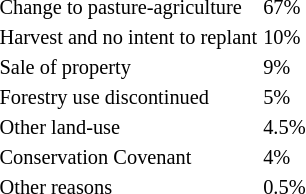<table style="font-size:85%;">
<tr>
<td>Change to pasture-agriculture</td>
<td>67%</td>
</tr>
<tr>
<td>Harvest and no intent to replant</td>
<td>10%</td>
</tr>
<tr>
<td>Sale of property</td>
<td>9%</td>
</tr>
<tr>
<td>Forestry use discontinued</td>
<td>5%</td>
</tr>
<tr>
<td>Other land-use</td>
<td>4.5%</td>
</tr>
<tr>
<td>Conservation Covenant</td>
<td>4%</td>
</tr>
<tr>
<td>Other reasons</td>
<td>0.5%</td>
</tr>
</table>
